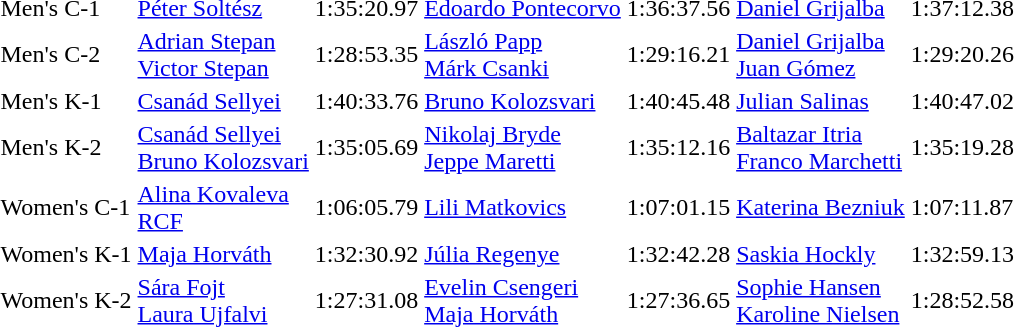<table>
<tr>
<td>Men's C-1</td>
<td><a href='#'>Péter Soltész</a><br></td>
<td>1:35:20.97</td>
<td><a href='#'>Edoardo Pontecorvo</a><br></td>
<td>1:36:37.56</td>
<td><a href='#'>Daniel Grijalba</a><br></td>
<td>1:37:12.38</td>
</tr>
<tr>
<td>Men's C-2</td>
<td><a href='#'>Adrian Stepan</a><br><a href='#'>Victor Stepan</a><br></td>
<td>1:28:53.35</td>
<td><a href='#'>László Papp</a><br><a href='#'>Márk Csanki</a><br></td>
<td>1:29:16.21</td>
<td><a href='#'>Daniel Grijalba</a><br><a href='#'>Juan Gómez</a><br></td>
<td>1:29:20.26</td>
</tr>
<tr>
<td>Men's K-1</td>
<td><a href='#'>Csanád Sellyei</a><br></td>
<td>1:40:33.76</td>
<td><a href='#'>Bruno Kolozsvari</a><br></td>
<td>1:40:45.48</td>
<td><a href='#'>Julian Salinas</a><br></td>
<td>1:40:47.02</td>
</tr>
<tr>
<td>Men's K-2</td>
<td><a href='#'>Csanád Sellyei</a><br><a href='#'>Bruno Kolozsvari</a><br></td>
<td>1:35:05.69</td>
<td><a href='#'>Nikolaj Bryde</a><br><a href='#'>Jeppe Maretti</a><br></td>
<td>1:35:12.16</td>
<td><a href='#'>Baltazar Itria</a><br><a href='#'>Franco Marchetti</a><br></td>
<td>1:35:19.28</td>
</tr>
<tr>
<td>Women's C-1</td>
<td><a href='#'>Alina Kovaleva</a><br> <a href='#'>RCF</a></td>
<td>1:06:05.79</td>
<td><a href='#'>Lili Matkovics</a><br></td>
<td>1:07:01.15</td>
<td><a href='#'>Katerina Bezniuk</a><br></td>
<td>1:07:11.87</td>
</tr>
<tr>
<td>Women's K-1</td>
<td><a href='#'>Maja Horváth</a><br></td>
<td>1:32:30.92</td>
<td><a href='#'>Júlia Regenye</a><br></td>
<td>1:32:42.28</td>
<td><a href='#'>Saskia Hockly</a><br></td>
<td>1:32:59.13</td>
</tr>
<tr>
<td>Women's K-2</td>
<td><a href='#'>Sára Fojt</a><br><a href='#'>Laura Ujfalvi</a><br></td>
<td>1:27:31.08</td>
<td><a href='#'>Evelin Csengeri</a><br><a href='#'>Maja Horváth</a><br></td>
<td>1:27:36.65</td>
<td><a href='#'>Sophie Hansen</a><br><a href='#'>Karoline Nielsen</a><br></td>
<td>1:28:52.58</td>
</tr>
</table>
